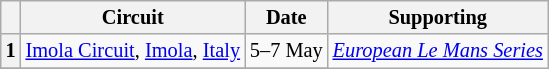<table class="wikitable" style="font-size: 85%;">
<tr>
<th></th>
<th>Circuit</th>
<th>Date</th>
<th>Supporting</th>
</tr>
<tr>
<th>1</th>
<td> <a href='#'>Imola Circuit</a>, <a href='#'>Imola</a>, <a href='#'>Italy</a></td>
<td>5–7 May</td>
<td rowspan=2><em><a href='#'>European Le Mans Series</a></em></td>
</tr>
<tr>
</tr>
</table>
